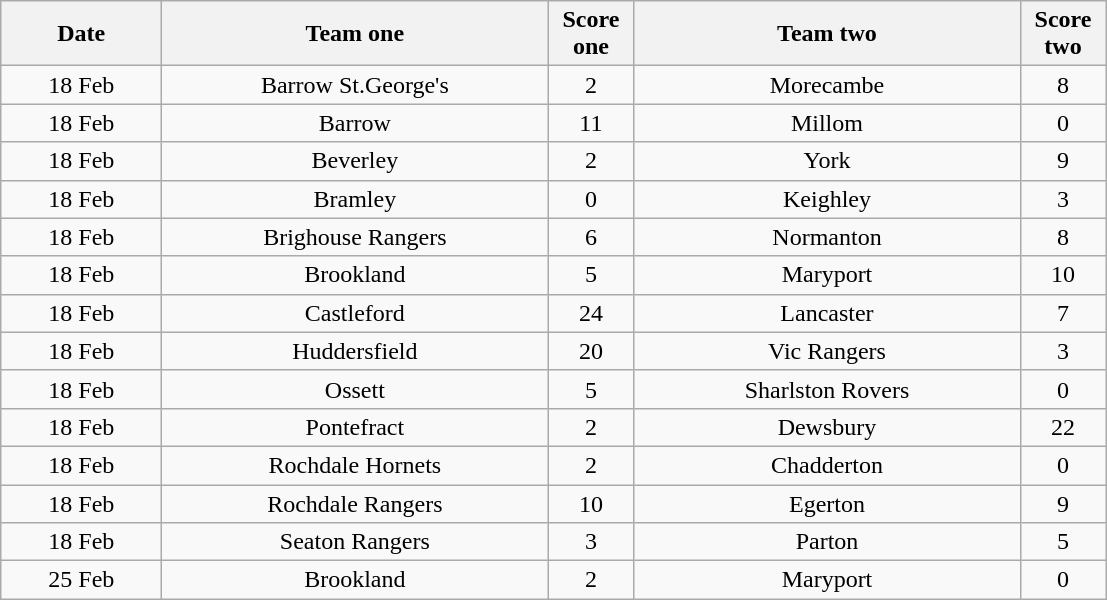<table class="wikitable" style="text-align: center">
<tr>
<th width=100>Date</th>
<th width=250>Team one</th>
<th width=50>Score one</th>
<th width=250>Team two</th>
<th width=50>Score two</th>
</tr>
<tr>
<td>18 Feb</td>
<td>Barrow St.George's</td>
<td>2</td>
<td>Morecambe</td>
<td>8</td>
</tr>
<tr>
<td>18 Feb</td>
<td>Barrow</td>
<td>11</td>
<td>Millom</td>
<td>0</td>
</tr>
<tr>
<td>18 Feb</td>
<td>Beverley</td>
<td>2</td>
<td>York</td>
<td>9</td>
</tr>
<tr>
<td>18 Feb</td>
<td>Bramley</td>
<td>0</td>
<td>Keighley</td>
<td>3</td>
</tr>
<tr>
<td>18 Feb</td>
<td>Brighouse Rangers</td>
<td>6</td>
<td>Normanton</td>
<td>8</td>
</tr>
<tr>
<td>18 Feb</td>
<td>Brookland</td>
<td>5</td>
<td>Maryport</td>
<td>10</td>
</tr>
<tr>
<td>18 Feb</td>
<td>Castleford</td>
<td>24</td>
<td>Lancaster</td>
<td>7</td>
</tr>
<tr>
<td>18 Feb</td>
<td>Huddersfield</td>
<td>20</td>
<td>Vic Rangers</td>
<td>3</td>
</tr>
<tr>
<td>18 Feb</td>
<td>Ossett</td>
<td>5</td>
<td>Sharlston Rovers</td>
<td>0</td>
</tr>
<tr>
<td>18 Feb</td>
<td>Pontefract</td>
<td>2</td>
<td>Dewsbury</td>
<td>22</td>
</tr>
<tr>
<td>18 Feb</td>
<td>Rochdale Hornets</td>
<td>2</td>
<td>Chadderton</td>
<td>0</td>
</tr>
<tr>
<td>18 Feb</td>
<td>Rochdale Rangers</td>
<td>10</td>
<td>Egerton</td>
<td>9</td>
</tr>
<tr>
<td>18 Feb</td>
<td>Seaton Rangers</td>
<td>3</td>
<td>Parton</td>
<td>5</td>
</tr>
<tr>
<td>25 Feb</td>
<td>Brookland</td>
<td>2</td>
<td>Maryport</td>
<td>0</td>
</tr>
</table>
